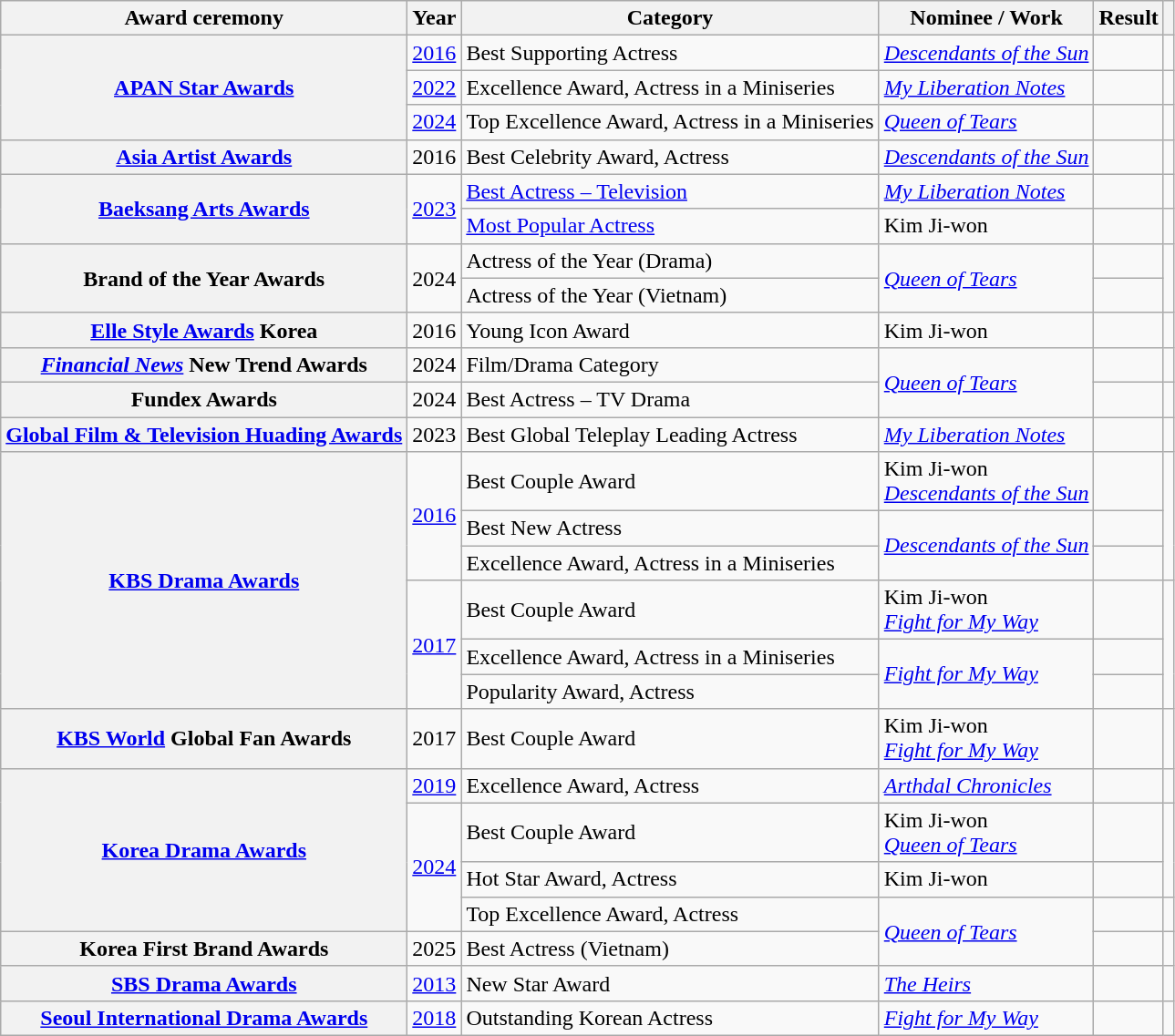<table class="wikitable plainrowheaders sortable">
<tr>
<th scope="col">Award ceremony</th>
<th scope="col">Year</th>
<th scope="col">Category</th>
<th scope="col">Nominee / Work</th>
<th scope="col">Result</th>
<th scope="col" class="unsortable"></th>
</tr>
<tr>
<th scope="row" rowspan="3"><a href='#'>APAN Star Awards</a></th>
<td style="text-align:center"><a href='#'>2016</a></td>
<td>Best Supporting Actress</td>
<td><em><a href='#'>Descendants of the Sun</a></em></td>
<td></td>
<td style="text-align:center"></td>
</tr>
<tr>
<td style="text-align:center"><a href='#'>2022</a></td>
<td>Excellence Award, Actress in a Miniseries</td>
<td><em><a href='#'>My Liberation Notes</a></em></td>
<td></td>
<td style="text-align:center"></td>
</tr>
<tr>
<td style="text-align:center"><a href='#'>2024</a></td>
<td>Top Excellence Award, Actress in a Miniseries</td>
<td><em><a href='#'>Queen of Tears</a></em></td>
<td></td>
<td style="text-align:center"></td>
</tr>
<tr>
<th scope="row"><a href='#'>Asia Artist Awards</a></th>
<td style="text-align:center">2016</td>
<td>Best Celebrity Award, Actress</td>
<td><em><a href='#'>Descendants of the Sun</a></em></td>
<td></td>
<td style="text-align:center"></td>
</tr>
<tr>
<th scope="row" rowspan="2"><a href='#'>Baeksang Arts Awards</a></th>
<td rowspan="2" style="text-align:center"><a href='#'>2023</a></td>
<td><a href='#'>Best Actress – Television</a></td>
<td><em><a href='#'>My Liberation Notes</a></em></td>
<td></td>
<td style="text-align:center"></td>
</tr>
<tr>
<td><a href='#'>Most Popular Actress</a></td>
<td>Kim Ji-won</td>
<td></td>
<td style="text-align:center"></td>
</tr>
<tr>
<th scope="row" rowspan="2">Brand of the Year Awards</th>
<td rowspan="2" style="text-align:center">2024</td>
<td>Actress of the Year (Drama)</td>
<td rowspan="2"><em><a href='#'>Queen of Tears</a></em></td>
<td></td>
<td rowspan="2" style="text-align:center"></td>
</tr>
<tr>
<td>Actress of the Year (Vietnam)</td>
<td></td>
</tr>
<tr>
<th scope="row"><a href='#'>Elle Style Awards</a> Korea</th>
<td style="text-align:center">2016</td>
<td>Young Icon Award</td>
<td>Kim Ji-won</td>
<td></td>
<td style="text-align:center"></td>
</tr>
<tr>
<th scope="row"><em><a href='#'>Financial News</a></em> New Trend Awards</th>
<td style="text-align:center">2024</td>
<td>Film/Drama Category</td>
<td rowspan="2"><em><a href='#'>Queen of Tears</a></em></td>
<td></td>
<td style="text-align:center"></td>
</tr>
<tr>
<th scope="row">Fundex Awards</th>
<td style="text-align:center">2024</td>
<td>Best Actress – TV Drama</td>
<td></td>
<td style="text-align:center"></td>
</tr>
<tr>
<th scope="row"><a href='#'>Global Film & Television Huading Awards</a></th>
<td style="text-align:center">2023</td>
<td>Best Global Teleplay Leading Actress</td>
<td><em><a href='#'>My Liberation Notes</a></em></td>
<td></td>
<td style="text-align:center"></td>
</tr>
<tr>
<th scope="row" rowspan="6"><a href='#'>KBS Drama Awards</a></th>
<td rowspan="3" style="text-align:center"><a href='#'>2016</a></td>
<td>Best Couple Award</td>
<td>Kim Ji-won <br><em><a href='#'>Descendants of the Sun</a></em></td>
<td></td>
<td rowspan="3" style="text-align:center"></td>
</tr>
<tr>
<td>Best New Actress</td>
<td rowspan="2"><em><a href='#'>Descendants of the Sun</a></em></td>
<td></td>
</tr>
<tr>
<td>Excellence Award, Actress in a Miniseries</td>
<td></td>
</tr>
<tr>
<td rowspan="3" style="text-align:center"><a href='#'>2017</a></td>
<td>Best Couple Award</td>
<td>Kim Ji-won <br><em><a href='#'>Fight for My Way</a></em></td>
<td></td>
<td rowspan="3" style="text-align:center"></td>
</tr>
<tr>
<td>Excellence Award, Actress in a Miniseries</td>
<td rowspan="2"><em><a href='#'>Fight for My Way</a></em></td>
<td></td>
</tr>
<tr>
<td>Popularity Award, Actress</td>
<td></td>
</tr>
<tr>
<th scope="row"><a href='#'>KBS World</a> Global Fan Awards</th>
<td style="text-align:center">2017</td>
<td>Best Couple Award</td>
<td>Kim Ji-won <br><em><a href='#'>Fight for My Way</a></em></td>
<td></td>
<td style="text-align:center"></td>
</tr>
<tr>
<th scope="row" rowspan="4"><a href='#'>Korea Drama Awards</a></th>
<td style="text-align:center"><a href='#'>2019</a></td>
<td>Excellence Award, Actress</td>
<td><em><a href='#'>Arthdal Chronicles</a></em></td>
<td></td>
<td style="text-align:center"></td>
</tr>
<tr>
<td rowspan="3" style="text-align:center"><a href='#'>2024</a></td>
<td>Best Couple Award</td>
<td>Kim Ji-won <br><em><a href='#'>Queen of Tears</a></em></td>
<td></td>
<td rowspan="2" style="text-align:center"></td>
</tr>
<tr>
<td>Hot Star Award, Actress</td>
<td>Kim Ji-won</td>
<td></td>
</tr>
<tr>
<td>Top Excellence Award, Actress</td>
<td rowspan="2"><em><a href='#'>Queen of Tears</a></em></td>
<td></td>
<td style="text-align:center"></td>
</tr>
<tr>
<th scope="row">Korea First Brand Awards</th>
<td style="text-align:center">2025</td>
<td>Best Actress (Vietnam)</td>
<td></td>
<td style="text-align:center"></td>
</tr>
<tr>
<th scope="row"><a href='#'>SBS Drama Awards</a></th>
<td style="text-align:center"><a href='#'>2013</a></td>
<td>New Star Award</td>
<td><em><a href='#'>The Heirs</a></em></td>
<td></td>
<td style="text-align:center"></td>
</tr>
<tr>
<th scope="row"><a href='#'>Seoul International Drama Awards</a></th>
<td style="text-align:center"><a href='#'>2018</a></td>
<td>Outstanding Korean Actress</td>
<td><em><a href='#'>Fight for My Way</a></em></td>
<td></td>
<td style="text-align:center"></td>
</tr>
</table>
